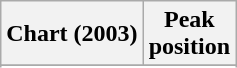<table class="wikitable sortable plainrowheaders" style="text-align:center">
<tr>
<th scope="col">Chart (2003)</th>
<th scope="col">Peak<br>position</th>
</tr>
<tr>
</tr>
<tr>
</tr>
<tr>
</tr>
<tr>
</tr>
<tr>
</tr>
</table>
